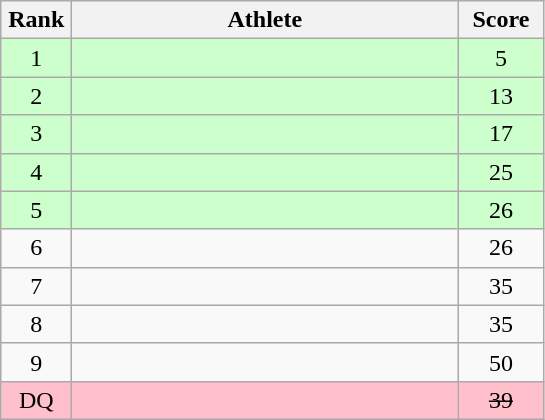<table class=wikitable style="text-align:center">
<tr>
<th width=40>Rank</th>
<th width=250>Athlete</th>
<th width=50>Score</th>
</tr>
<tr bgcolor="ccffcc">
<td>1</td>
<td align=left></td>
<td>5</td>
</tr>
<tr bgcolor="ccffcc">
<td>2</td>
<td align=left></td>
<td>13</td>
</tr>
<tr bgcolor="ccffcc">
<td>3</td>
<td align=left></td>
<td>17</td>
</tr>
<tr bgcolor="ccffcc">
<td>4</td>
<td align=left></td>
<td>25</td>
</tr>
<tr bgcolor="ccffcc">
<td>5</td>
<td align=left></td>
<td>26</td>
</tr>
<tr>
<td>6</td>
<td align=left></td>
<td>26</td>
</tr>
<tr>
<td>7</td>
<td align=left></td>
<td>35</td>
</tr>
<tr>
<td>8</td>
<td align=left></td>
<td>35</td>
</tr>
<tr>
<td>9</td>
<td align=left></td>
<td>50</td>
</tr>
<tr bgcolor=pink>
<td>DQ</td>
<td align=left></td>
<td><s>39</s></td>
</tr>
</table>
